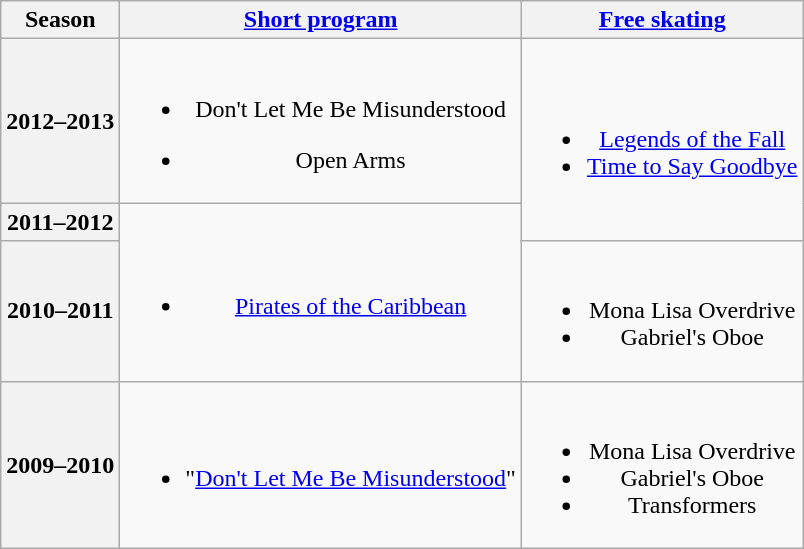<table class="wikitable"  style="text-align:center">
<tr>
<th>Season</th>
<th><a href='#'>Short program</a></th>
<th><a href='#'>Free skating</a></th>
</tr>
<tr>
<th>2012–2013 <br> </th>
<td><br><ul><li>Don't Let Me Be Misunderstood <br></li></ul><ul><li>Open Arms</li></ul></td>
<td rowspan=2><br><ul><li><a href='#'>Legends of the Fall</a> <br></li><li><a href='#'>Time to Say Goodbye</a> <br></li></ul></td>
</tr>
<tr>
<th>2011–2012 <br> </th>
<td rowspan=2><br><ul><li><a href='#'>Pirates of the Caribbean</a> <br></li></ul></td>
</tr>
<tr>
<th>2010–2011 <br></th>
<td><br><ul><li>Mona Lisa Overdrive <br></li><li>Gabriel's Oboe <br></li></ul></td>
</tr>
<tr>
<th>2009–2010 <br></th>
<td><br><ul><li>"<a href='#'>Don't Let Me Be Misunderstood</a>" <br></li></ul></td>
<td><br><ul><li>Mona Lisa Overdrive <br></li><li>Gabriel's Oboe <br></li><li>Transformers <br></li></ul></td>
</tr>
</table>
